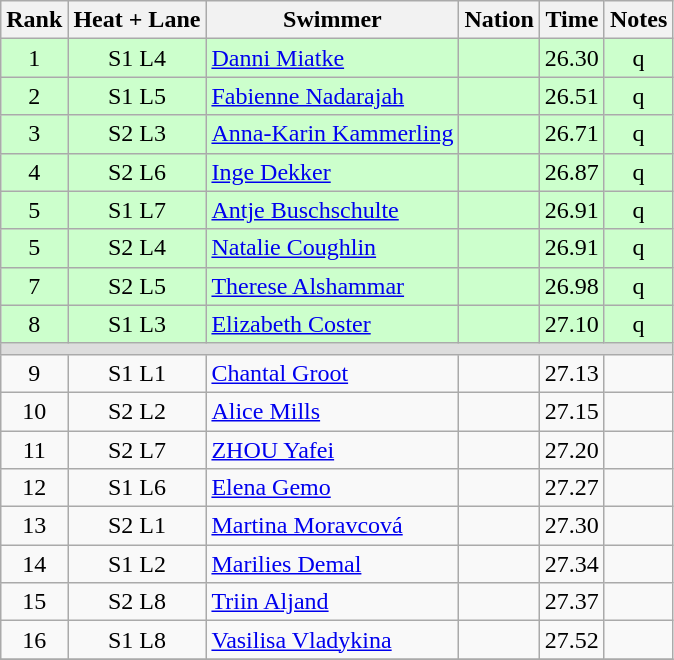<table class="wikitable sortable" style="text-align:center">
<tr>
<th>Rank</th>
<th>Heat + Lane</th>
<th>Swimmer</th>
<th>Nation</th>
<th>Time</th>
<th>Notes</th>
</tr>
<tr bgcolor=ccffcc>
<td>1</td>
<td>S1 L4</td>
<td align=left><a href='#'>Danni Miatke</a></td>
<td align=left></td>
<td>26.30</td>
<td>q</td>
</tr>
<tr bgcolor=ccffcc>
<td>2</td>
<td>S1 L5</td>
<td align=left><a href='#'>Fabienne Nadarajah</a></td>
<td align=left></td>
<td>26.51</td>
<td>q</td>
</tr>
<tr bgcolor=ccffcc>
<td>3</td>
<td>S2 L3</td>
<td align=left><a href='#'>Anna-Karin Kammerling</a></td>
<td align=left></td>
<td>26.71</td>
<td>q</td>
</tr>
<tr bgcolor=ccffcc>
<td>4</td>
<td>S2 L6</td>
<td align=left><a href='#'>Inge Dekker</a></td>
<td align=left></td>
<td>26.87</td>
<td>q</td>
</tr>
<tr bgcolor=ccffcc>
<td>5</td>
<td>S1 L7</td>
<td align=left><a href='#'>Antje Buschschulte</a></td>
<td align=left></td>
<td>26.91</td>
<td>q</td>
</tr>
<tr bgcolor=ccffcc>
<td>5</td>
<td>S2 L4</td>
<td align=left><a href='#'>Natalie Coughlin</a></td>
<td align=left></td>
<td>26.91</td>
<td>q</td>
</tr>
<tr bgcolor=ccffcc>
<td>7</td>
<td>S2 L5</td>
<td align=left><a href='#'>Therese Alshammar</a></td>
<td align=left></td>
<td>26.98</td>
<td>q</td>
</tr>
<tr bgcolor=ccffcc>
<td>8</td>
<td>S1 L3</td>
<td align=left><a href='#'>Elizabeth Coster</a></td>
<td align=left></td>
<td>27.10</td>
<td>q</td>
</tr>
<tr bgcolor=#DDDDDD>
<td colspan=6></td>
</tr>
<tr>
<td>9</td>
<td>S1 L1</td>
<td align=left><a href='#'>Chantal Groot</a></td>
<td align=left></td>
<td>27.13</td>
<td></td>
</tr>
<tr>
<td>10</td>
<td>S2 L2</td>
<td align=left><a href='#'>Alice Mills</a></td>
<td align=left></td>
<td>27.15</td>
<td></td>
</tr>
<tr>
<td>11</td>
<td>S2 L7</td>
<td align=left><a href='#'>ZHOU Yafei</a></td>
<td align=left></td>
<td>27.20</td>
<td></td>
</tr>
<tr>
<td>12</td>
<td>S1 L6</td>
<td align=left><a href='#'>Elena Gemo</a></td>
<td align=left></td>
<td>27.27</td>
<td></td>
</tr>
<tr>
<td>13</td>
<td>S2 L1</td>
<td align=left><a href='#'>Martina Moravcová</a></td>
<td align=left></td>
<td>27.30</td>
<td></td>
</tr>
<tr>
<td>14</td>
<td>S1 L2</td>
<td align=left><a href='#'>Marilies Demal</a></td>
<td align=left></td>
<td>27.34</td>
<td></td>
</tr>
<tr>
<td>15</td>
<td>S2 L8</td>
<td align=left><a href='#'>Triin Aljand</a></td>
<td align=left></td>
<td>27.37</td>
<td></td>
</tr>
<tr>
<td>16</td>
<td>S1 L8</td>
<td align=left><a href='#'>Vasilisa Vladykina</a></td>
<td align=left></td>
<td>27.52</td>
<td></td>
</tr>
<tr>
</tr>
</table>
